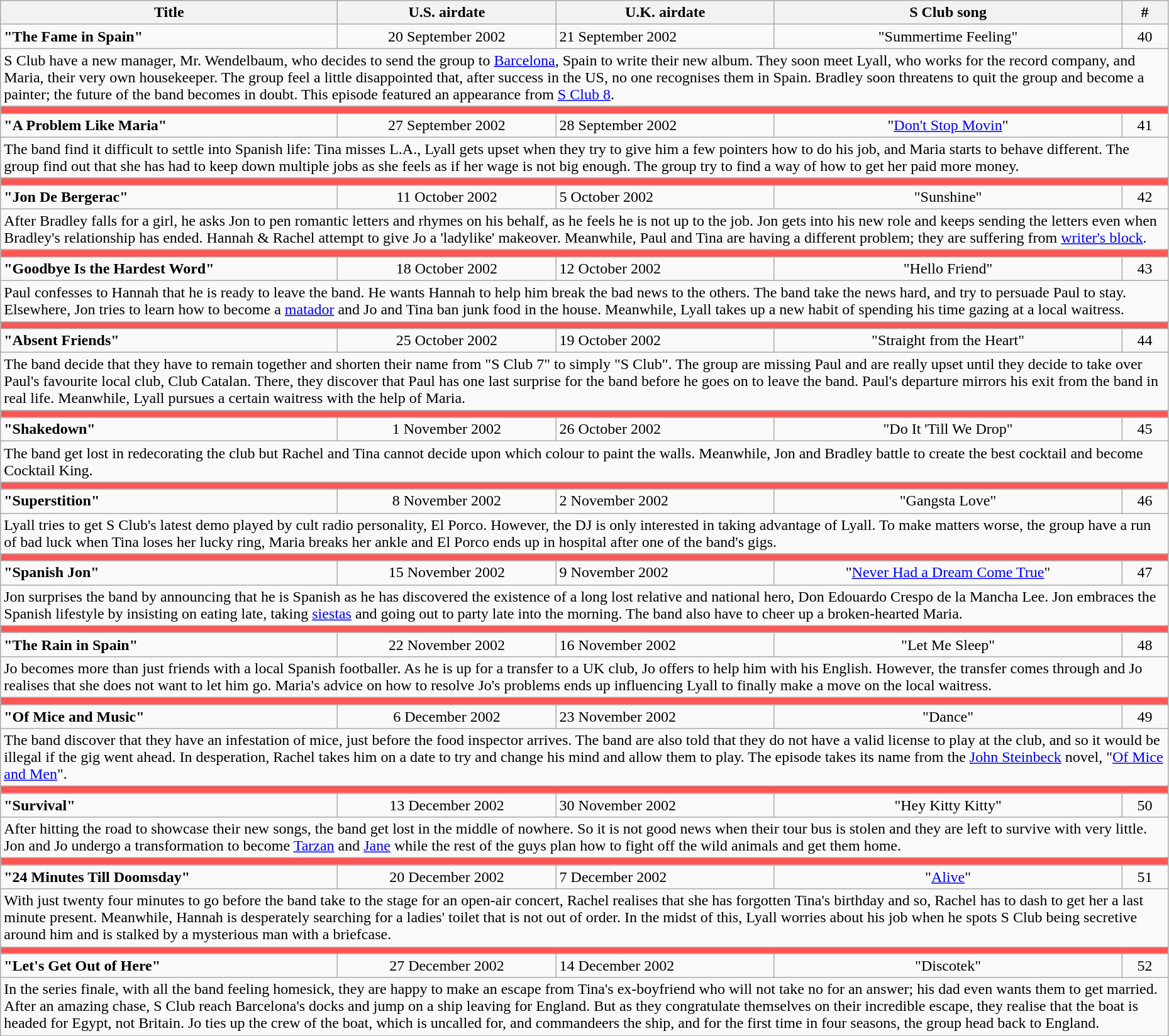<table class="wikitable" style=width:98%;>
<tr bgcolor="#FFFFBF">
<th width="350">Title</th>
<th align="center">U.S. airdate</th>
<th>U.K. airdate</th>
<th align="center">S Club song</th>
<th align="center">#</th>
</tr>
<tr>
<td><strong>"The Fame in Spain"</strong></td>
<td align="center">20 September 2002</td>
<td>21 September 2002</td>
<td align="center">"Summertime Feeling"</td>
<td align="center">40</td>
</tr>
<tr>
<td colspan="5">S Club have a new manager, Mr. Wendelbaum, who decides to send the group to <a href='#'>Barcelona</a>, Spain to write their new album. They soon meet Lyall, who works for the record company, and Maria, their very own housekeeper. The group feel a little disappointed that, after success in the US, no one recognises them in Spain. Bradley soon threatens to quit the group and become a painter; the future of the band becomes in doubt. This episode featured an appearance from <a href='#'>S Club 8</a>.</td>
</tr>
<tr>
<td colspan="5" bgcolor="FF5555"></td>
</tr>
<tr>
<td><strong>"A Problem Like Maria"</strong></td>
<td align="center">27 September 2002</td>
<td>28 September 2002</td>
<td align="center">"<a href='#'>Don't Stop Movin</a>"</td>
<td align="center">41</td>
</tr>
<tr>
<td colspan="5">The band find it difficult to settle into Spanish life: Tina misses L.A., Lyall gets upset when they try to give him a few pointers how to do his job, and Maria starts to behave different. The group find out that she has had to keep down multiple jobs as she feels as if her wage is not big enough. The group try to find a way of how to get her paid more money.</td>
</tr>
<tr>
<td colspan="5" bgcolor="FF5555"></td>
</tr>
<tr>
<td><strong>"Jon De Bergerac"</strong></td>
<td align="center">11 October 2002</td>
<td>5 October 2002</td>
<td align="center">"Sunshine"</td>
<td align="center">42</td>
</tr>
<tr>
<td colspan="5">After Bradley falls for a girl, he asks Jon to pen romantic letters and rhymes on his behalf, as he feels he is not up to the job. Jon gets into his new role and keeps sending the letters even when Bradley's relationship has ended. Hannah & Rachel attempt to give Jo a 'ladylike' makeover. Meanwhile, Paul and Tina are having a different problem; they are suffering from <a href='#'>writer's block</a>.</td>
</tr>
<tr>
<td colspan="5" bgcolor="FF5555"></td>
</tr>
<tr>
<td><strong>"Goodbye Is the Hardest Word"</strong></td>
<td align="center">18 October 2002</td>
<td>12 October 2002</td>
<td align="center">"Hello Friend"</td>
<td align="center">43</td>
</tr>
<tr>
<td colspan="5">Paul confesses to Hannah that he is ready to leave the band. He wants Hannah to help him break the bad news to the others. The band take the news hard, and try to persuade Paul to stay. Elsewhere, Jon tries to learn how to become a <a href='#'>matador</a> and Jo and Tina ban junk food in the house. Meanwhile, Lyall takes up a new habit of spending his time gazing at a local waitress.</td>
</tr>
<tr>
<td colspan="5" bgcolor="FF5555"></td>
</tr>
<tr>
<td><strong>"Absent Friends"</strong></td>
<td align="center">25 October 2002</td>
<td>19 October 2002</td>
<td align="center">"Straight from the Heart"</td>
<td align="center">44</td>
</tr>
<tr>
<td colspan="5">The band decide that they have to remain together and shorten their name from "S Club 7" to simply "S Club". The group are missing Paul and are really upset until they decide to take over Paul's favourite local club, Club Catalan. There, they discover that Paul has one last surprise for the band before he goes on to leave the band. Paul's departure mirrors his exit from the band in real life. Meanwhile, Lyall pursues a certain waitress with the help of Maria.</td>
</tr>
<tr>
<td colspan="5" bgcolor="FF5555"></td>
</tr>
<tr>
<td><strong>"Shakedown"</strong></td>
<td align="center">1 November 2002</td>
<td>26 October 2002</td>
<td align="center">"Do It 'Till We Drop"</td>
<td align="center">45</td>
</tr>
<tr>
<td colspan="5">The band get lost in redecorating the club but Rachel and Tina cannot decide upon which colour to paint the walls. Meanwhile, Jon and Bradley battle to create the best cocktail and become Cocktail King.</td>
</tr>
<tr>
<td colspan="5" bgcolor="FF5555"></td>
</tr>
<tr>
<td><strong>"Superstition"</strong></td>
<td align="center">8 November 2002</td>
<td>2 November 2002</td>
<td align="center">"Gangsta Love"</td>
<td align="center">46</td>
</tr>
<tr>
<td colspan="5">Lyall tries to get S Club's latest demo played by cult radio personality, El Porco. However, the DJ is only interested in taking advantage of Lyall. To make matters worse, the group have a run of bad luck when Tina loses her lucky ring, Maria breaks her ankle and El Porco ends up in hospital after one of the band's gigs.</td>
</tr>
<tr>
<td colspan="5" bgcolor="FF5555"></td>
</tr>
<tr>
<td><strong>"Spanish Jon"</strong></td>
<td align="center">15 November 2002</td>
<td>9 November 2002</td>
<td align="center">"<a href='#'>Never Had a Dream Come True</a>"</td>
<td align="center">47</td>
</tr>
<tr>
<td colspan="5">Jon surprises the band by announcing that he is Spanish as he has discovered the existence of a long lost relative and national hero, Don Edouardo Crespo de la Mancha Lee. Jon embraces the Spanish lifestyle by insisting on eating late, taking <a href='#'>siestas</a> and going out to party late into the morning. The band also have to cheer up a broken-hearted Maria.</td>
</tr>
<tr>
<td colspan="5" bgcolor="FF5555"></td>
</tr>
<tr>
<td><strong>"The Rain in Spain"</strong></td>
<td align="center">22 November 2002</td>
<td>16 November 2002</td>
<td align="center">"Let Me Sleep"</td>
<td align="center">48</td>
</tr>
<tr>
<td colspan="5">Jo becomes more than just friends with a local Spanish footballer. As he is up for a transfer to a UK club, Jo offers to help him with his English. However, the transfer comes through and Jo realises that she does not want to let him go. Maria's advice on how to resolve Jo's problems ends up influencing Lyall to finally make a move on the local waitress.</td>
</tr>
<tr>
<td colspan="5" bgcolor="FF5555"></td>
</tr>
<tr>
<td><strong>"Of Mice and Music"</strong></td>
<td align="center">6 December 2002</td>
<td>23 November 2002</td>
<td align="center">"Dance"</td>
<td align="center">49</td>
</tr>
<tr>
<td colspan="5">The band discover that they have an infestation of mice, just before the food inspector arrives. The band are also told that they do not have a valid license to play at the club, and so it would be illegal if the gig went ahead. In desperation, Rachel takes him on a date to try and change his mind and allow them to play. The episode takes its name from the <a href='#'>John Steinbeck</a> novel, "<a href='#'>Of Mice and Men</a>".</td>
</tr>
<tr>
<td colspan="5" bgcolor="FF5555"></td>
</tr>
<tr>
<td><strong>"Survival"</strong></td>
<td align="center">13 December 2002</td>
<td>30 November 2002</td>
<td align="center">"Hey Kitty Kitty"</td>
<td align="center">50</td>
</tr>
<tr>
<td colspan="5">After hitting the road to showcase their new songs, the band get lost in the middle of nowhere. So it is not good news when their tour bus is stolen and they are left to survive with very little. Jon and Jo undergo a transformation to become <a href='#'>Tarzan</a> and <a href='#'>Jane</a> while the rest of the guys plan how to fight off the wild animals and get them home.</td>
</tr>
<tr>
<td colspan="5" bgcolor="FF5555"></td>
</tr>
<tr>
<td><strong>"24 Minutes Till Doomsday"</strong></td>
<td align="center">20 December 2002</td>
<td>7 December 2002</td>
<td align="center">"<a href='#'>Alive</a>"</td>
<td align="center">51</td>
</tr>
<tr>
<td colspan="5">With just twenty four minutes to go before the band take to the stage for an open-air concert, Rachel realises that she has forgotten Tina's birthday and so, Rachel has to dash to get her a last minute present. Meanwhile, Hannah is desperately searching for a ladies' toilet that is not out of order. In the midst of this, Lyall worries about his job when he spots S Club being secretive around him and is stalked by a mysterious man with a briefcase.</td>
</tr>
<tr>
<td colspan="5" bgcolor="FF5555"></td>
</tr>
<tr>
<td><strong>"Let's Get Out of Here"</strong></td>
<td align="center">27 December 2002</td>
<td>14 December 2002</td>
<td align="center">"Discotek"</td>
<td align="center">52</td>
</tr>
<tr>
<td colspan="5">In the series finale, with all the band feeling homesick, they are happy to make an escape from Tina's ex-boyfriend who will not take no for an answer; his dad even wants them to get married. After an amazing chase, S Club reach Barcelona's docks and jump on a ship leaving for England. But as they congratulate themselves on their incredible escape, they realise that the boat is headed for Egypt, not Britain. Jo ties up the crew of the boat, which is uncalled for, and commandeers the ship, and for the first time in four seasons, the group head back to England.</td>
</tr>
</table>
